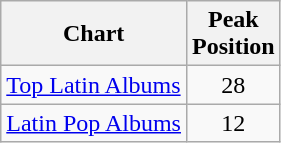<table class="wikitable">
<tr>
<th>Chart</th>
<th>Peak<br>Position</th>
</tr>
<tr>
<td><a href='#'>Top Latin Albums</a></td>
<td align="center">28</td>
</tr>
<tr>
<td><a href='#'>Latin Pop Albums</a></td>
<td align="center">12</td>
</tr>
</table>
